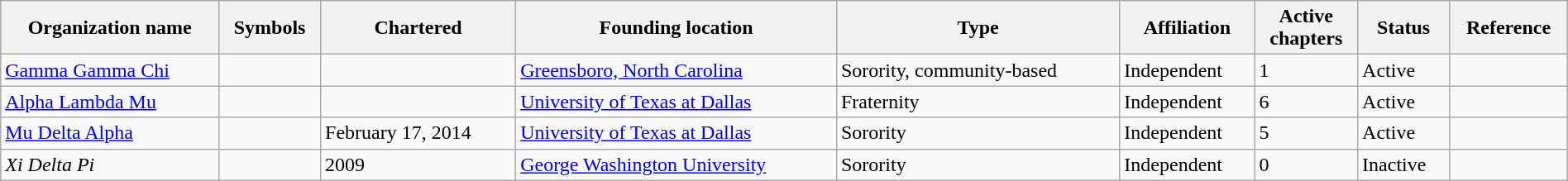<table class="wikitable sortable" width="100%">
<tr>
<th>Organization name</th>
<th>Symbols</th>
<th>Chartered</th>
<th>Founding location</th>
<th>Type</th>
<th>Affiliation</th>
<th>Active<br>chapters</th>
<th>Status</th>
<th>Reference</th>
</tr>
<tr>
<td><a href='#'>Gamma Gamma Chi</a></td>
<td><strong></strong></td>
<td></td>
<td><a href='#'>Greensboro, North Carolina</a></td>
<td>Sorority, community-based</td>
<td>Independent</td>
<td>1</td>
<td>Active</td>
<td></td>
</tr>
<tr>
<td><a href='#'>Alpha Lambda Mu</a></td>
<td><strong></strong></td>
<td></td>
<td><a href='#'>University of Texas at Dallas</a></td>
<td>Fraternity</td>
<td>Independent</td>
<td>6</td>
<td>Active</td>
<td></td>
</tr>
<tr>
<td><a href='#'>Mu Delta Alpha</a></td>
<td><strong></strong></td>
<td>February 17, 2014</td>
<td><a href='#'>University of Texas at Dallas</a></td>
<td>Sorority</td>
<td>Independent</td>
<td>5</td>
<td>Active</td>
<td></td>
</tr>
<tr>
<td><em>Xi Delta Pi</em></td>
<td><strong></strong></td>
<td>2009</td>
<td><a href='#'>George Washington University</a></td>
<td>Sorority</td>
<td>Independent</td>
<td>0</td>
<td>Inactive</td>
<td></td>
</tr>
</table>
